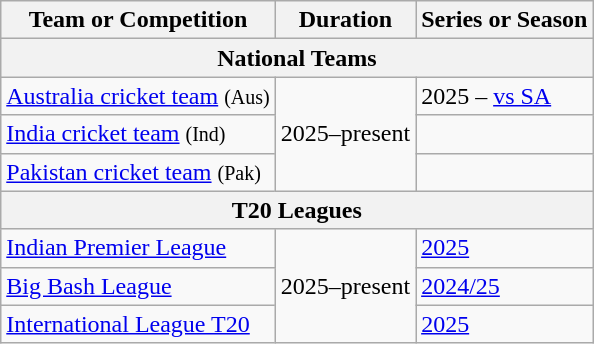<table class="wikitable">
<tr>
<th>Team or Competition</th>
<th>Duration</th>
<th>Series or Season</th>
</tr>
<tr>
<th colspan=10>National Teams</th>
</tr>
<tr>
<td><a href='#'>Australia cricket team</a> <small>(Aus)</small></td>
<td rowspan=3>2025–present</td>
<td>2025 – <a href='#'>vs SA</a></td>
</tr>
<tr>
<td><a href='#'>India cricket team</a> <small>(Ind)</small></td>
<td></td>
</tr>
<tr>
<td><a href='#'>Pakistan cricket team</a> <small>(Pak)</small></td>
<td></td>
</tr>
<tr>
<th colspan=10>T20 Leagues</th>
</tr>
<tr>
<td><a href='#'>Indian Premier League</a></td>
<td rowspan=3>2025–present</td>
<td><a href='#'>2025</a></td>
</tr>
<tr>
<td><a href='#'>Big Bash League</a></td>
<td><a href='#'>2024/25</a></td>
</tr>
<tr>
<td><a href='#'>International League T20</a></td>
<td><a href='#'>2025</a></td>
</tr>
</table>
